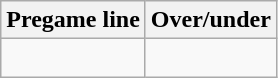<table class="wikitable">
<tr align="center">
<th style=>Pregame line</th>
<th style=>Over/under</th>
</tr>
<tr align="center">
<td> </td>
<td> </td>
</tr>
</table>
